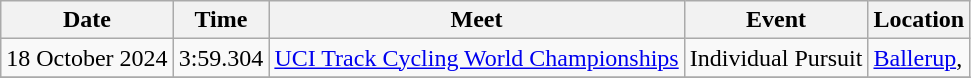<table class="wikitable">
<tr>
<th>Date</th>
<th>Time</th>
<th>Meet</th>
<th>Event</th>
<th>Location</th>
</tr>
<tr>
<td>18 October 2024</td>
<td>3:59.304</td>
<td><a href='#'>UCI Track Cycling World Championships</a></td>
<td>Individual Pursuit</td>
<td><a href='#'>Ballerup</a>, </td>
</tr>
<tr>
</tr>
</table>
